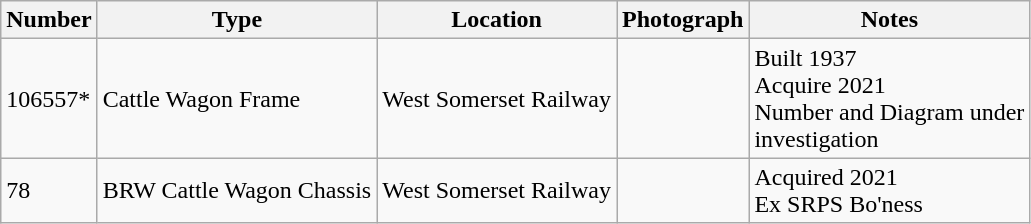<table class="wikitable">
<tr>
<th>Number</th>
<th>Type</th>
<th>Location</th>
<th>Photograph</th>
<th>Notes</th>
</tr>
<tr>
<td>106557*</td>
<td>Cattle Wagon Frame</td>
<td>West Somerset Railway</td>
<td></td>
<td>Built 1937<br>Acquire 2021<br>Number and Diagram under<br>investigation</td>
</tr>
<tr>
<td>78</td>
<td>BRW Cattle Wagon Chassis</td>
<td>West Somerset Railway</td>
<td></td>
<td>Acquired 2021<br>Ex SRPS Bo'ness</td>
</tr>
</table>
